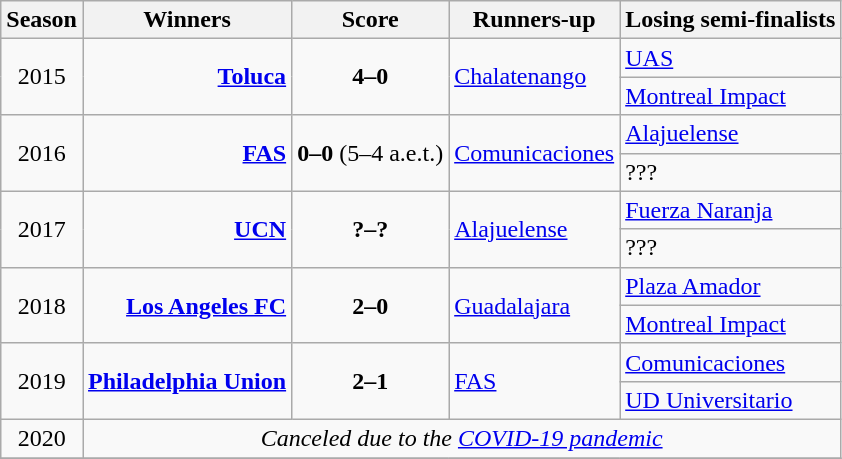<table class="wikitable sortable" style="text-align:center;">
<tr>
<th>Season</th>
<th>Winners</th>
<th>Score</th>
<th>Runners-up</th>
<th>Losing semi-finalists</th>
</tr>
<tr>
<td rowspan="2">2015</td>
<td rowspan="2" align="right"><strong><a href='#'>Toluca</a></strong> </td>
<td rowspan="2"><strong>4–0</strong></td>
<td rowspan="2" align="left"> <a href='#'>Chalatenango</a></td>
<td align="left"> <a href='#'>UAS</a></td>
</tr>
<tr>
<td align="left"> <a href='#'>Montreal Impact</a></td>
</tr>
<tr>
<td rowspan="2">2016</td>
<td rowspan="2" align="right"><strong><a href='#'>FAS</a></strong> </td>
<td rowspan="2"><strong>0–0</strong> (5–4 a.e.t.)</td>
<td rowspan="2" align="left"> <a href='#'>Comunicaciones</a></td>
<td align="left"> <a href='#'>Alajuelense</a></td>
</tr>
<tr>
<td align="left">???</td>
</tr>
<tr>
<td rowspan="2">2017</td>
<td rowspan="2" align="right"><strong><a href='#'>UCN</a></strong> </td>
<td rowspan="2"><strong>?–?</strong></td>
<td rowspan="2" align="left"> <a href='#'>Alajuelense</a></td>
<td align="left"> <a href='#'>Fuerza Naranja</a></td>
</tr>
<tr>
<td align="left">???</td>
</tr>
<tr>
<td rowspan="2">2018</td>
<td rowspan="2" align="right"><strong><a href='#'>Los Angeles FC</a></strong> </td>
<td rowspan="2"><strong>2–0</strong></td>
<td rowspan="2" align="left"> <a href='#'>Guadalajara</a></td>
<td align="left"> <a href='#'>Plaza Amador</a></td>
</tr>
<tr>
<td align="left"> <a href='#'>Montreal Impact</a></td>
</tr>
<tr>
<td rowspan="2">2019</td>
<td rowspan="2" align="right"><strong><a href='#'>Philadelphia Union</a></strong> </td>
<td rowspan="2"><strong>2–1</strong></td>
<td rowspan="2" align="left"> <a href='#'>FAS</a></td>
<td align="left"> <a href='#'>Comunicaciones</a></td>
</tr>
<tr>
<td align="left"> <a href='#'>UD Universitario</a></td>
</tr>
<tr>
<td>2020</td>
<td colspan="4"><em>Canceled due to the <a href='#'>COVID-19 pandemic</a></em></td>
</tr>
<tr>
</tr>
</table>
